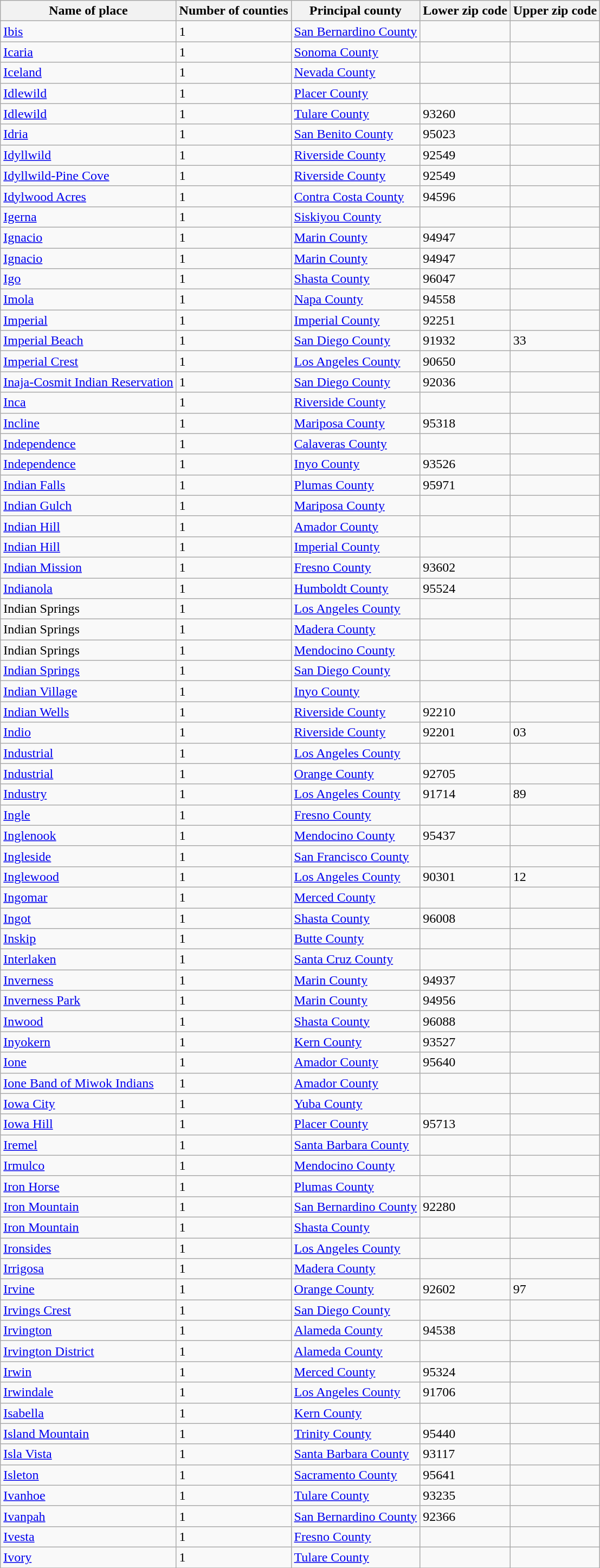<table class="wikitable">
<tr>
<th>Name of place</th>
<th>Number of counties</th>
<th>Principal county</th>
<th>Lower zip code</th>
<th>Upper zip code</th>
</tr>
<tr --->
<td><a href='#'>Ibis</a></td>
<td>1</td>
<td><a href='#'>San Bernardino County</a></td>
<td> </td>
<td> </td>
</tr>
<tr --->
<td><a href='#'>Icaria</a></td>
<td>1</td>
<td><a href='#'>Sonoma County</a></td>
<td> </td>
<td> </td>
</tr>
<tr --->
<td><a href='#'>Iceland</a></td>
<td>1</td>
<td><a href='#'>Nevada County</a></td>
<td> </td>
<td> </td>
</tr>
<tr --->
<td><a href='#'>Idlewild</a></td>
<td>1</td>
<td><a href='#'>Placer County</a></td>
<td> </td>
<td> </td>
</tr>
<tr --->
<td><a href='#'>Idlewild</a></td>
<td>1</td>
<td><a href='#'>Tulare County</a></td>
<td>93260</td>
<td> </td>
</tr>
<tr --->
<td><a href='#'>Idria</a></td>
<td>1</td>
<td><a href='#'>San Benito County</a></td>
<td>95023</td>
<td> </td>
</tr>
<tr --->
<td><a href='#'>Idyllwild</a></td>
<td>1</td>
<td><a href='#'>Riverside County</a></td>
<td>92549</td>
<td> </td>
</tr>
<tr --->
<td><a href='#'>Idyllwild-Pine Cove</a></td>
<td>1</td>
<td><a href='#'>Riverside County</a></td>
<td>92549</td>
<td> </td>
</tr>
<tr --->
<td><a href='#'>Idylwood Acres</a></td>
<td>1</td>
<td><a href='#'>Contra Costa County</a></td>
<td>94596</td>
<td> </td>
</tr>
<tr --->
<td><a href='#'>Igerna</a></td>
<td>1</td>
<td><a href='#'>Siskiyou County</a></td>
<td> </td>
<td> </td>
</tr>
<tr --->
<td><a href='#'>Ignacio</a></td>
<td>1</td>
<td><a href='#'>Marin County</a></td>
<td>94947</td>
<td> </td>
</tr>
<tr --->
<td><a href='#'>Ignacio</a></td>
<td>1</td>
<td><a href='#'>Marin County</a></td>
<td>94947</td>
<td> </td>
</tr>
<tr --->
<td><a href='#'>Igo</a></td>
<td>1</td>
<td><a href='#'>Shasta County</a></td>
<td>96047</td>
<td> </td>
</tr>
<tr --->
<td><a href='#'>Imola</a></td>
<td>1</td>
<td><a href='#'>Napa County</a></td>
<td>94558</td>
<td> </td>
</tr>
<tr --->
<td><a href='#'>Imperial</a></td>
<td>1</td>
<td><a href='#'>Imperial County</a></td>
<td>92251</td>
<td> </td>
</tr>
<tr --->
<td><a href='#'>Imperial Beach</a></td>
<td>1</td>
<td><a href='#'>San Diego County</a></td>
<td>91932</td>
<td>33</td>
</tr>
<tr --->
<td><a href='#'>Imperial Crest</a></td>
<td>1</td>
<td><a href='#'>Los Angeles County</a></td>
<td>90650</td>
<td> </td>
</tr>
<tr --->
<td><a href='#'>Inaja-Cosmit Indian Reservation</a></td>
<td>1</td>
<td><a href='#'>San Diego County</a></td>
<td>92036</td>
<td> </td>
</tr>
<tr --->
<td><a href='#'>Inca</a></td>
<td>1</td>
<td><a href='#'>Riverside County</a></td>
<td> </td>
<td> </td>
</tr>
<tr --->
<td><a href='#'>Incline</a></td>
<td>1</td>
<td><a href='#'>Mariposa County</a></td>
<td>95318</td>
<td> </td>
</tr>
<tr --->
<td><a href='#'>Independence</a></td>
<td>1</td>
<td><a href='#'>Calaveras County</a></td>
<td> </td>
<td> </td>
</tr>
<tr --->
<td><a href='#'>Independence</a></td>
<td>1</td>
<td><a href='#'>Inyo County</a></td>
<td>93526</td>
<td> </td>
</tr>
<tr --->
<td><a href='#'>Indian Falls</a></td>
<td>1</td>
<td><a href='#'>Plumas County</a></td>
<td>95971</td>
<td> </td>
</tr>
<tr --->
<td><a href='#'>Indian Gulch</a></td>
<td>1</td>
<td><a href='#'>Mariposa County</a></td>
<td> </td>
<td> </td>
</tr>
<tr --->
<td><a href='#'>Indian Hill</a></td>
<td>1</td>
<td><a href='#'>Amador County</a></td>
<td> </td>
<td> </td>
</tr>
<tr --->
<td><a href='#'>Indian Hill</a></td>
<td>1</td>
<td><a href='#'>Imperial County</a></td>
<td> </td>
<td> </td>
</tr>
<tr --->
<td><a href='#'>Indian Mission</a></td>
<td>1</td>
<td><a href='#'>Fresno County</a></td>
<td>93602</td>
<td> </td>
</tr>
<tr --->
<td><a href='#'>Indianola</a></td>
<td>1</td>
<td><a href='#'>Humboldt County</a></td>
<td>95524</td>
<td> </td>
</tr>
<tr --->
<td>Indian Springs</td>
<td>1</td>
<td><a href='#'>Los Angeles County</a></td>
<td> </td>
<td> </td>
</tr>
<tr --->
<td>Indian Springs</td>
<td>1</td>
<td><a href='#'>Madera County</a></td>
<td> </td>
<td> </td>
</tr>
<tr --->
<td>Indian Springs</td>
<td>1</td>
<td><a href='#'>Mendocino County</a></td>
<td> </td>
<td> </td>
</tr>
<tr --->
<td><a href='#'>Indian Springs</a></td>
<td>1</td>
<td><a href='#'>San Diego County</a></td>
<td> </td>
<td> </td>
</tr>
<tr --->
<td><a href='#'>Indian Village</a></td>
<td>1</td>
<td><a href='#'>Inyo County</a></td>
<td> </td>
<td> </td>
</tr>
<tr --->
<td><a href='#'>Indian Wells</a></td>
<td>1</td>
<td><a href='#'>Riverside County</a></td>
<td>92210</td>
<td> </td>
</tr>
<tr --->
<td><a href='#'>Indio</a></td>
<td>1</td>
<td><a href='#'>Riverside County</a></td>
<td>92201</td>
<td>03</td>
</tr>
<tr --->
<td><a href='#'>Industrial</a></td>
<td>1</td>
<td><a href='#'>Los Angeles County</a></td>
<td> </td>
<td> </td>
</tr>
<tr --->
<td><a href='#'>Industrial</a></td>
<td>1</td>
<td><a href='#'>Orange County</a></td>
<td>92705</td>
<td> </td>
</tr>
<tr --->
<td><a href='#'>Industry</a></td>
<td>1</td>
<td><a href='#'>Los Angeles County</a></td>
<td>91714</td>
<td>89</td>
</tr>
<tr --->
<td><a href='#'>Ingle</a></td>
<td>1</td>
<td><a href='#'>Fresno County</a></td>
<td> </td>
<td> </td>
</tr>
<tr --->
<td><a href='#'>Inglenook</a></td>
<td>1</td>
<td><a href='#'>Mendocino County</a></td>
<td>95437</td>
<td> </td>
</tr>
<tr --->
<td><a href='#'>Ingleside</a></td>
<td>1</td>
<td><a href='#'>San Francisco County</a></td>
<td> </td>
<td> </td>
</tr>
<tr --->
<td><a href='#'>Inglewood</a></td>
<td>1</td>
<td><a href='#'>Los Angeles County</a></td>
<td>90301</td>
<td>12</td>
</tr>
<tr --->
<td><a href='#'>Ingomar</a></td>
<td>1</td>
<td><a href='#'>Merced County</a></td>
<td> </td>
<td> </td>
</tr>
<tr --->
<td><a href='#'>Ingot</a></td>
<td>1</td>
<td><a href='#'>Shasta County</a></td>
<td>96008</td>
<td> </td>
</tr>
<tr --->
<td><a href='#'>Inskip</a></td>
<td>1</td>
<td><a href='#'>Butte County</a></td>
<td> </td>
<td> </td>
</tr>
<tr --->
<td><a href='#'>Interlaken</a></td>
<td>1</td>
<td><a href='#'>Santa Cruz County</a></td>
<td> </td>
<td> </td>
</tr>
<tr --->
<td><a href='#'>Inverness</a></td>
<td>1</td>
<td><a href='#'>Marin County</a></td>
<td>94937</td>
<td> </td>
</tr>
<tr --->
<td><a href='#'>Inverness Park</a></td>
<td>1</td>
<td><a href='#'>Marin County</a></td>
<td>94956</td>
<td> </td>
</tr>
<tr --->
<td><a href='#'>Inwood</a></td>
<td>1</td>
<td><a href='#'>Shasta County</a></td>
<td>96088</td>
<td> </td>
</tr>
<tr --->
<td><a href='#'>Inyokern</a></td>
<td>1</td>
<td><a href='#'>Kern County</a></td>
<td>93527</td>
<td> </td>
</tr>
<tr --->
<td><a href='#'>Ione</a></td>
<td>1</td>
<td><a href='#'>Amador County</a></td>
<td>95640</td>
<td> </td>
</tr>
<tr --->
<td><a href='#'>Ione Band of Miwok Indians</a></td>
<td>1</td>
<td><a href='#'>Amador County</a></td>
<td> </td>
<td> </td>
</tr>
<tr --->
<td><a href='#'>Iowa City</a></td>
<td>1</td>
<td><a href='#'>Yuba County</a></td>
<td> </td>
<td> </td>
</tr>
<tr --->
<td><a href='#'>Iowa Hill</a></td>
<td>1</td>
<td><a href='#'>Placer County</a></td>
<td>95713</td>
<td> </td>
</tr>
<tr --->
<td><a href='#'>Iremel</a></td>
<td>1</td>
<td><a href='#'>Santa Barbara County</a></td>
<td> </td>
<td> </td>
</tr>
<tr --->
<td><a href='#'>Irmulco</a></td>
<td>1</td>
<td><a href='#'>Mendocino County</a></td>
<td> </td>
<td> </td>
</tr>
<tr --->
<td><a href='#'>Iron Horse</a></td>
<td>1</td>
<td><a href='#'>Plumas County</a></td>
<td> </td>
<td> </td>
</tr>
<tr --->
<td><a href='#'>Iron Mountain</a></td>
<td>1</td>
<td><a href='#'>San Bernardino County</a></td>
<td>92280</td>
<td> </td>
</tr>
<tr --->
<td><a href='#'>Iron Mountain</a></td>
<td>1</td>
<td><a href='#'>Shasta County</a></td>
<td> </td>
<td> </td>
</tr>
<tr --->
<td><a href='#'>Ironsides</a></td>
<td>1</td>
<td><a href='#'>Los Angeles County</a></td>
<td> </td>
<td> </td>
</tr>
<tr --->
<td><a href='#'>Irrigosa</a></td>
<td>1</td>
<td><a href='#'>Madera County</a></td>
<td> </td>
<td> </td>
</tr>
<tr --->
<td><a href='#'>Irvine</a></td>
<td>1</td>
<td><a href='#'>Orange County</a></td>
<td>92602</td>
<td>97</td>
</tr>
<tr --->
<td><a href='#'>Irvings Crest</a></td>
<td>1</td>
<td><a href='#'>San Diego County</a></td>
<td> </td>
<td> </td>
</tr>
<tr --->
<td><a href='#'>Irvington</a></td>
<td>1</td>
<td><a href='#'>Alameda County</a></td>
<td>94538</td>
<td> </td>
</tr>
<tr --->
<td><a href='#'>Irvington District</a></td>
<td>1</td>
<td><a href='#'>Alameda County</a></td>
<td> </td>
<td> </td>
</tr>
<tr --->
<td><a href='#'>Irwin</a></td>
<td>1</td>
<td><a href='#'>Merced County</a></td>
<td>95324</td>
<td> </td>
</tr>
<tr --->
<td><a href='#'>Irwindale</a></td>
<td>1</td>
<td><a href='#'>Los Angeles County</a></td>
<td>91706</td>
<td> </td>
</tr>
<tr --->
<td><a href='#'>Isabella</a></td>
<td>1</td>
<td><a href='#'>Kern County</a></td>
<td> </td>
<td> </td>
</tr>
<tr --->
<td><a href='#'>Island Mountain</a></td>
<td>1</td>
<td><a href='#'>Trinity County</a></td>
<td>95440</td>
<td> </td>
</tr>
<tr --->
<td><a href='#'>Isla Vista</a></td>
<td>1</td>
<td><a href='#'>Santa Barbara County</a></td>
<td>93117</td>
<td> </td>
</tr>
<tr --->
<td><a href='#'>Isleton</a></td>
<td>1</td>
<td><a href='#'>Sacramento County</a></td>
<td>95641</td>
<td> </td>
</tr>
<tr --->
<td><a href='#'>Ivanhoe</a></td>
<td>1</td>
<td><a href='#'>Tulare County</a></td>
<td>93235</td>
<td> </td>
</tr>
<tr --->
<td><a href='#'>Ivanpah</a></td>
<td>1</td>
<td><a href='#'>San Bernardino County</a></td>
<td>92366</td>
<td> </td>
</tr>
<tr --->
<td><a href='#'>Ivesta</a></td>
<td>1</td>
<td><a href='#'>Fresno County</a></td>
<td> </td>
<td> </td>
</tr>
<tr --->
<td><a href='#'>Ivory</a></td>
<td>1</td>
<td><a href='#'>Tulare County</a></td>
<td> </td>
<td> </td>
</tr>
<tr --->
</tr>
</table>
